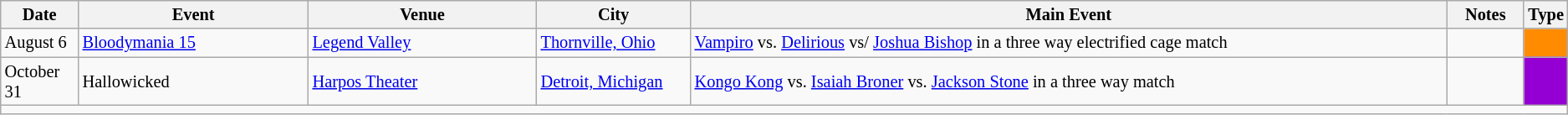<table class="sortable wikitable succession-box" style="font-size:85%;">
<tr>
<th scope="col" style="width:5%;">Date</th>
<th scope="col" style="width:15%;">Event</th>
<th scope="col" style="width:15%;">Venue</th>
<th scope="col" style="width:10%;">City</th>
<th scope="col" style="width:50%;">Main Event</th>
<th scope="col" style="width:10%;">Notes</th>
<th scope="col" style="width:1%;">Type</th>
</tr>
<tr>
<td>August 6<br></td>
<td><a href='#'>Bloodymania 15</a></td>
<td><a href='#'>Legend Valley</a></td>
<td><a href='#'>Thornville, Ohio</a></td>
<td><a href='#'>Vampiro</a> vs. <a href='#'>Delirious</a> vs/ <a href='#'>Joshua Bishop</a> in a three way electrified cage match</td>
<td></td>
<td style="background: darkorange"></td>
</tr>
<tr>
<td>October 31</td>
<td Hallowicked 2022>Hallowicked</td>
<td><a href='#'>Harpos Theater</a></td>
<td><a href='#'>Detroit, Michigan</a></td>
<td><a href='#'>Kongo Kong</a> vs. <a href='#'>Isaiah Broner</a> vs. <a href='#'>Jackson Stone</a> in a three way match</td>
<td></td>
<td style="background: darkviolet"></td>
</tr>
<tr>
<td colspan="7"></td>
</tr>
</table>
